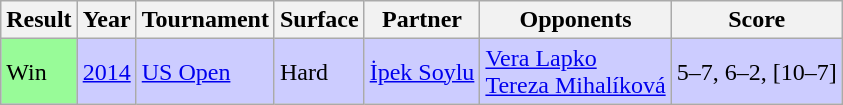<table class="sortable wikitable">
<tr>
<th>Result</th>
<th>Year</th>
<th>Tournament</th>
<th>Surface</th>
<th>Partner</th>
<th>Opponents</th>
<th>Score</th>
</tr>
<tr style="background:#ccccff;">
<td style="background:#98fb98;">Win</td>
<td><a href='#'>2014</a></td>
<td><a href='#'>US Open</a></td>
<td>Hard</td>
<td> <a href='#'>İpek Soylu</a></td>
<td> <a href='#'>Vera Lapko</a> <br>  <a href='#'>Tereza Mihalíková</a></td>
<td>5–7, 6–2, [10–7]</td>
</tr>
</table>
